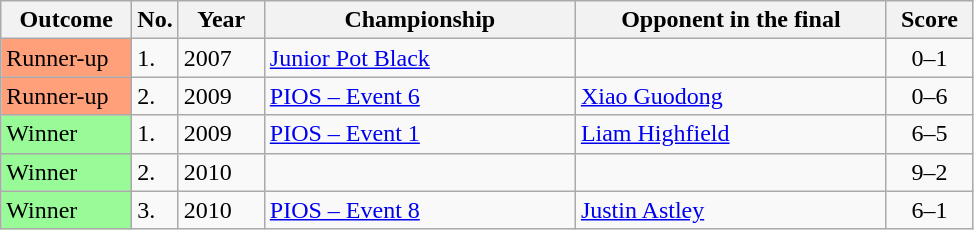<table class="sortable wikitable">
<tr>
<th scope="col" style="width:80px;">Outcome</th>
<th scope="col" style="width:20px;">No.</th>
<th scope="col" style="width:50px;">Year</th>
<th scope="col" style="width:200px;">Championship</th>
<th scope="col" style="width:200px;">Opponent in the final</th>
<th scope="col" style="text-align:center; width:50px;">Score</th>
</tr>
<tr>
<td style="background:#ffa07a;">Runner-up</td>
<td>1.</td>
<td>2007</td>
<td><a href='#'>Junior Pot Black</a></td>
<td> </td>
<td align="center">0–1</td>
</tr>
<tr>
<td style="background:#ffa07a;">Runner-up</td>
<td>2.</td>
<td>2009</td>
<td><a href='#'>PIOS – Event 6</a></td>
<td> <a href='#'>Xiao Guodong</a></td>
<td align="center">0–6</td>
</tr>
<tr>
<td style="background:#98fb98;">Winner</td>
<td>1.</td>
<td>2009</td>
<td><a href='#'>PIOS – Event 1</a></td>
<td> <a href='#'>Liam Highfield</a></td>
<td align="center">6–5</td>
</tr>
<tr>
<td style="background:#98fb98;">Winner</td>
<td>2.</td>
<td>2010</td>
<td></td>
<td> </td>
<td align="center">9–2</td>
</tr>
<tr>
<td style="background:#98fb98;">Winner</td>
<td>3.</td>
<td>2010</td>
<td><a href='#'>PIOS – Event 8</a></td>
<td> <a href='#'>Justin Astley</a></td>
<td align="center">6–1</td>
</tr>
</table>
